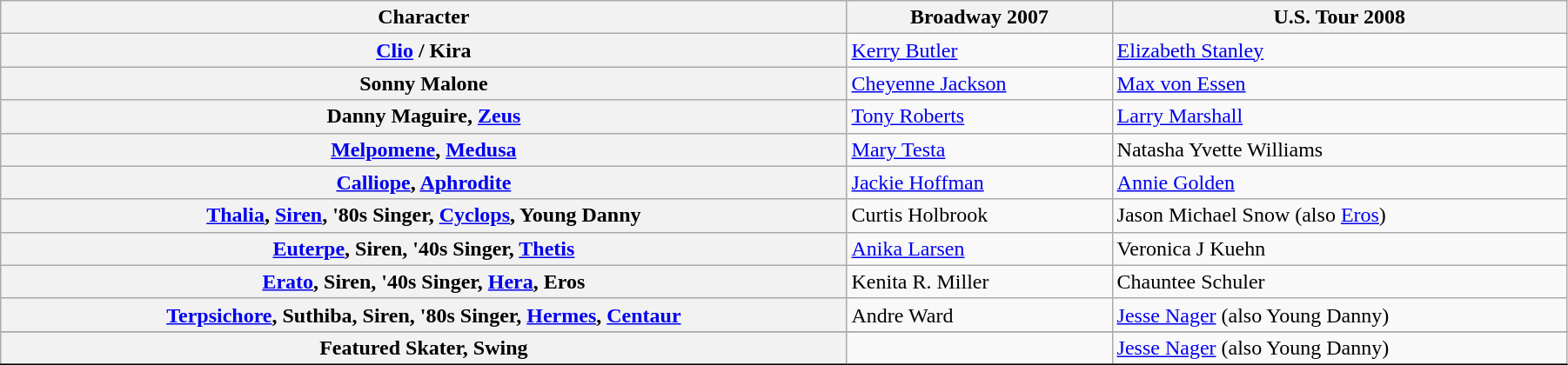<table class="wikitable" style="border:1px solid; width:95%">
<tr>
<th>Character</th>
<th>Broadway 2007</th>
<th>U.S. Tour 2008</th>
</tr>
<tr>
<th><a href='#'>Clio</a> / Kira</th>
<td><a href='#'>Kerry Butler</a></td>
<td><a href='#'>Elizabeth Stanley</a></td>
</tr>
<tr>
<th>Sonny Malone</th>
<td><a href='#'>Cheyenne Jackson</a></td>
<td><a href='#'>Max von Essen</a></td>
</tr>
<tr>
<th>Danny Maguire, <a href='#'>Zeus</a></th>
<td><a href='#'>Tony Roberts</a></td>
<td><a href='#'>Larry Marshall</a></td>
</tr>
<tr>
<th><a href='#'>Melpomene</a>, <a href='#'>Medusa</a></th>
<td><a href='#'>Mary Testa</a></td>
<td>Natasha Yvette Williams</td>
</tr>
<tr>
<th><a href='#'>Calliope</a>, <a href='#'>Aphrodite</a></th>
<td><a href='#'>Jackie Hoffman</a></td>
<td><a href='#'>Annie Golden</a></td>
</tr>
<tr>
<th><a href='#'>Thalia</a>, <a href='#'>Siren</a>, '80s Singer, <a href='#'>Cyclops</a>, Young Danny</th>
<td>Curtis Holbrook</td>
<td>Jason Michael Snow (also <a href='#'>Eros</a>)</td>
</tr>
<tr>
<th><a href='#'>Euterpe</a>, Siren, '40s Singer, <a href='#'>Thetis</a></th>
<td><a href='#'>Anika Larsen</a></td>
<td>Veronica J Kuehn</td>
</tr>
<tr>
<th><a href='#'>Erato</a>, Siren, '40s Singer, <a href='#'>Hera</a>, Eros</th>
<td>Kenita R. Miller</td>
<td>Chauntee Schuler</td>
</tr>
<tr>
<th><a href='#'>Terpsichore</a>, Suthiba, Siren, '80s Singer, <a href='#'>Hermes</a>, <a href='#'>Centaur</a></th>
<td>Andre Ward</td>
<td><a href='#'>Jesse Nager</a> (also Young Danny)</td>
</tr>
<tr>
</tr>
<tr>
<th>Featured Skater, Swing</th>
<td></td>
<td><a href='#'>Jesse Nager</a> (also Young Danny)</td>
</tr>
<tr>
</tr>
</table>
